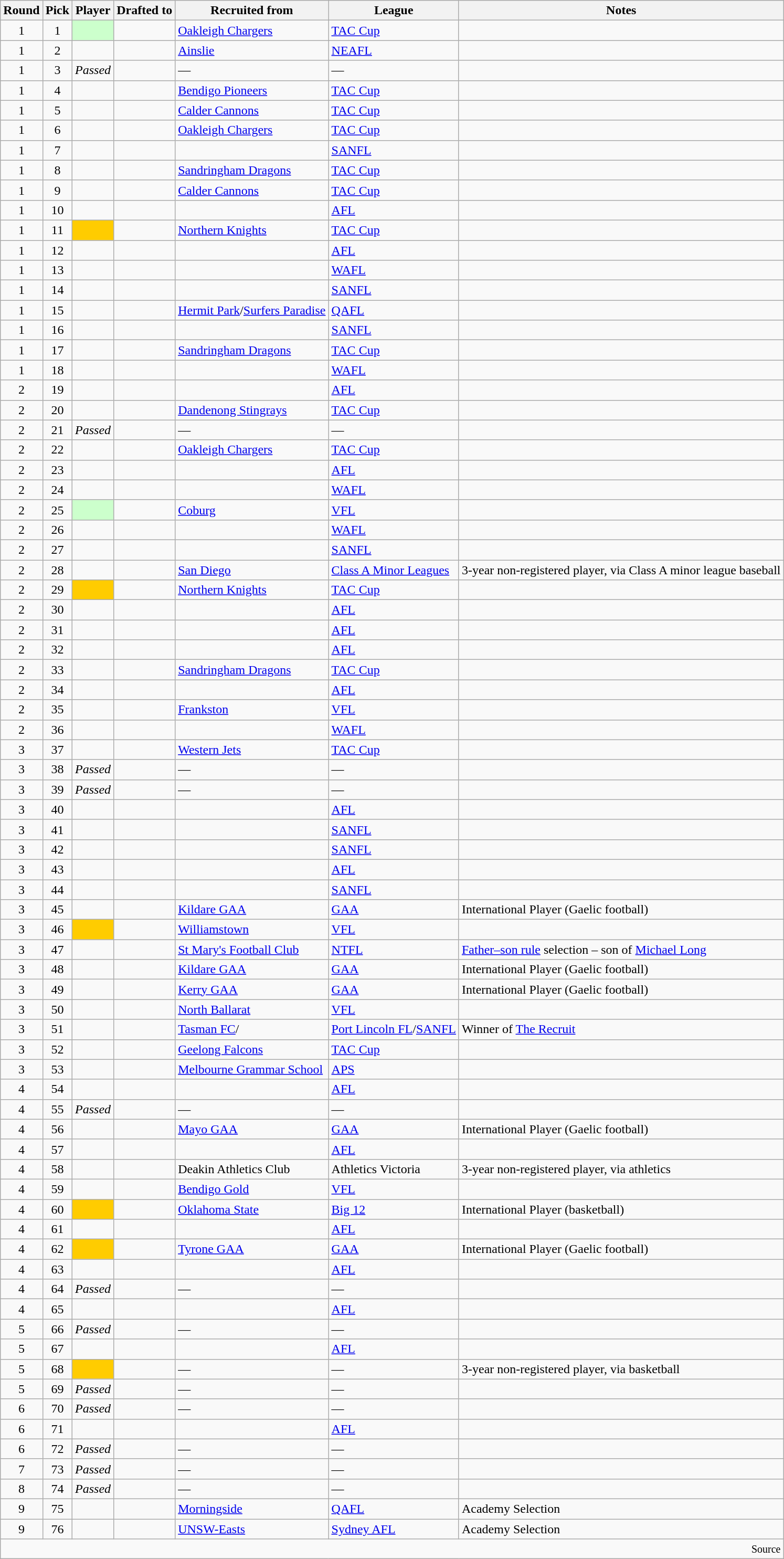<table class="wikitable sortable">
<tr>
<th>Round</th>
<th>Pick</th>
<th>Player</th>
<th>Drafted to</th>
<th>Recruited from</th>
<th>League</th>
<th>Notes</th>
</tr>
<tr>
<td align=center>1</td>
<td align=center>1</td>
<td bgcolor="#CCFFCC"></td>
<td></td>
<td><a href='#'>Oakleigh Chargers</a></td>
<td><a href='#'>TAC Cup</a></td>
<td></td>
</tr>
<tr>
<td align=center>1</td>
<td align=center>2</td>
<td></td>
<td></td>
<td><a href='#'>Ainslie</a></td>
<td><a href='#'>NEAFL</a></td>
<td></td>
</tr>
<tr>
<td align=center>1</td>
<td align=center>3</td>
<td><em>Passed</em></td>
<td></td>
<td>—</td>
<td>—</td>
<td></td>
</tr>
<tr>
<td align=center>1</td>
<td align=center>4</td>
<td></td>
<td></td>
<td><a href='#'>Bendigo Pioneers</a></td>
<td><a href='#'>TAC Cup</a></td>
<td></td>
</tr>
<tr>
<td align=center>1</td>
<td align=center>5</td>
<td></td>
<td></td>
<td><a href='#'>Calder Cannons</a></td>
<td><a href='#'>TAC Cup</a></td>
<td></td>
</tr>
<tr>
<td align=center>1</td>
<td align=center>6</td>
<td></td>
<td></td>
<td><a href='#'>Oakleigh Chargers</a></td>
<td><a href='#'>TAC Cup</a></td>
<td></td>
</tr>
<tr>
<td align=center>1</td>
<td align=center>7</td>
<td></td>
<td></td>
<td></td>
<td><a href='#'>SANFL</a></td>
<td></td>
</tr>
<tr>
<td align=center>1</td>
<td align=center>8</td>
<td></td>
<td></td>
<td><a href='#'>Sandringham Dragons</a></td>
<td><a href='#'>TAC Cup</a></td>
<td></td>
</tr>
<tr>
<td align=center>1</td>
<td align=center>9</td>
<td></td>
<td></td>
<td><a href='#'>Calder Cannons</a></td>
<td><a href='#'>TAC Cup</a></td>
<td></td>
</tr>
<tr>
<td align=center>1</td>
<td align=center>10</td>
<td></td>
<td></td>
<td></td>
<td><a href='#'>AFL</a></td>
<td></td>
</tr>
<tr>
<td align=center>1</td>
<td align=center>11</td>
<td bgcolor="#FFCC00"></td>
<td></td>
<td><a href='#'>Northern Knights</a></td>
<td><a href='#'>TAC Cup</a></td>
<td></td>
</tr>
<tr>
<td align=center>1</td>
<td align=center>12</td>
<td></td>
<td></td>
<td></td>
<td><a href='#'>AFL</a></td>
<td></td>
</tr>
<tr>
<td align=center>1</td>
<td align=center>13</td>
<td></td>
<td></td>
<td></td>
<td><a href='#'>WAFL</a></td>
<td></td>
</tr>
<tr>
<td align=center>1</td>
<td align=center>14</td>
<td></td>
<td></td>
<td></td>
<td><a href='#'>SANFL</a></td>
<td></td>
</tr>
<tr>
<td align=center>1</td>
<td align=center>15</td>
<td></td>
<td></td>
<td><a href='#'>Hermit Park</a>/<a href='#'>Surfers Paradise</a></td>
<td><a href='#'>QAFL</a></td>
<td></td>
</tr>
<tr>
<td align=center>1</td>
<td align=center>16</td>
<td></td>
<td></td>
<td></td>
<td><a href='#'>SANFL</a></td>
<td></td>
</tr>
<tr>
<td align=center>1</td>
<td align=center>17</td>
<td></td>
<td></td>
<td><a href='#'>Sandringham Dragons</a></td>
<td><a href='#'>TAC Cup</a></td>
<td></td>
</tr>
<tr>
<td align=center>1</td>
<td align=center>18</td>
<td></td>
<td></td>
<td></td>
<td><a href='#'>WAFL</a></td>
<td></td>
</tr>
<tr>
<td align=center>2</td>
<td align=center>19</td>
<td></td>
<td></td>
<td></td>
<td><a href='#'>AFL</a></td>
<td></td>
</tr>
<tr>
<td align=center>2</td>
<td align=center>20</td>
<td></td>
<td></td>
<td><a href='#'>Dandenong Stingrays</a></td>
<td><a href='#'>TAC Cup</a></td>
<td></td>
</tr>
<tr>
<td align=center>2</td>
<td align=center>21</td>
<td><em>Passed</em></td>
<td></td>
<td>—</td>
<td>—</td>
<td></td>
</tr>
<tr>
<td align=center>2</td>
<td align=center>22</td>
<td></td>
<td></td>
<td><a href='#'>Oakleigh Chargers</a></td>
<td><a href='#'>TAC Cup</a></td>
<td></td>
</tr>
<tr>
<td align=center>2</td>
<td align=center>23</td>
<td></td>
<td></td>
<td></td>
<td><a href='#'>AFL</a></td>
<td></td>
</tr>
<tr>
<td align=center>2</td>
<td align=center>24</td>
<td></td>
<td></td>
<td></td>
<td><a href='#'>WAFL</a></td>
<td></td>
</tr>
<tr>
<td align=center>2</td>
<td align=center>25</td>
<td bgcolor="#CCFFCC"></td>
<td></td>
<td><a href='#'>Coburg</a></td>
<td><a href='#'>VFL</a></td>
<td></td>
</tr>
<tr>
<td align=center>2</td>
<td align=center>26</td>
<td></td>
<td></td>
<td></td>
<td><a href='#'>WAFL</a></td>
<td></td>
</tr>
<tr>
<td align=center>2</td>
<td align=center>27</td>
<td></td>
<td></td>
<td></td>
<td><a href='#'>SANFL</a></td>
<td></td>
</tr>
<tr>
<td align=center>2</td>
<td align=center>28</td>
<td></td>
<td></td>
<td><a href='#'>San Diego</a></td>
<td><a href='#'>Class A Minor Leagues</a></td>
<td>3-year non-registered player, via Class A minor league baseball</td>
</tr>
<tr>
<td align=center>2</td>
<td align=center>29</td>
<td bgcolor="#FFCC00"></td>
<td></td>
<td><a href='#'>Northern Knights</a></td>
<td><a href='#'>TAC Cup</a></td>
<td></td>
</tr>
<tr>
<td align=center>2</td>
<td align=center>30</td>
<td></td>
<td></td>
<td></td>
<td><a href='#'>AFL</a></td>
<td></td>
</tr>
<tr>
<td align=center>2</td>
<td align=center>31</td>
<td></td>
<td></td>
<td></td>
<td><a href='#'>AFL</a></td>
<td></td>
</tr>
<tr>
<td align=center>2</td>
<td align=center>32</td>
<td></td>
<td></td>
<td></td>
<td><a href='#'>AFL</a></td>
<td></td>
</tr>
<tr>
<td align=center>2</td>
<td align=center>33</td>
<td></td>
<td></td>
<td><a href='#'>Sandringham Dragons</a></td>
<td><a href='#'>TAC Cup</a></td>
<td></td>
</tr>
<tr>
<td align=center>2</td>
<td align=center>34</td>
<td></td>
<td></td>
<td></td>
<td><a href='#'>AFL</a></td>
<td></td>
</tr>
<tr>
<td align=center>2</td>
<td align=center>35</td>
<td></td>
<td></td>
<td><a href='#'>Frankston</a></td>
<td><a href='#'>VFL</a></td>
<td></td>
</tr>
<tr>
<td align=center>2</td>
<td align=center>36</td>
<td></td>
<td></td>
<td></td>
<td><a href='#'>WAFL</a></td>
<td></td>
</tr>
<tr>
<td align=center>3</td>
<td align=center>37</td>
<td></td>
<td></td>
<td><a href='#'>Western Jets</a></td>
<td><a href='#'>TAC Cup</a></td>
<td></td>
</tr>
<tr>
<td align=center>3</td>
<td align=center>38</td>
<td><em>Passed</em></td>
<td></td>
<td>—</td>
<td>—</td>
<td></td>
</tr>
<tr>
<td align=center>3</td>
<td align=center>39</td>
<td><em>Passed</em></td>
<td></td>
<td>—</td>
<td>—</td>
<td></td>
</tr>
<tr>
<td align=center>3</td>
<td align=center>40</td>
<td></td>
<td></td>
<td></td>
<td><a href='#'>AFL</a></td>
<td></td>
</tr>
<tr>
<td align=center>3</td>
<td align=center>41</td>
<td></td>
<td></td>
<td></td>
<td><a href='#'>SANFL</a></td>
<td></td>
</tr>
<tr>
<td align=center>3</td>
<td align=center>42</td>
<td></td>
<td></td>
<td></td>
<td><a href='#'>SANFL</a></td>
<td></td>
</tr>
<tr>
<td align=center>3</td>
<td align=center>43</td>
<td></td>
<td></td>
<td></td>
<td><a href='#'>AFL</a></td>
<td></td>
</tr>
<tr>
<td align=center>3</td>
<td align=center>44</td>
<td></td>
<td></td>
<td></td>
<td><a href='#'>SANFL</a></td>
<td></td>
</tr>
<tr>
<td align=center>3</td>
<td align=center>45</td>
<td></td>
<td></td>
<td><a href='#'>Kildare GAA</a></td>
<td><a href='#'>GAA</a></td>
<td>International Player (Gaelic football)</td>
</tr>
<tr>
<td align=center>3</td>
<td align=center>46</td>
<td bgcolor="#FFCC00"></td>
<td></td>
<td><a href='#'>Williamstown</a></td>
<td><a href='#'>VFL</a></td>
<td></td>
</tr>
<tr>
<td align=center>3</td>
<td align=center>47</td>
<td></td>
<td></td>
<td><a href='#'>St Mary's Football Club</a></td>
<td><a href='#'>NTFL</a></td>
<td><a href='#'>Father–son rule</a> selection – son of <a href='#'>Michael Long</a></td>
</tr>
<tr>
<td align=center>3</td>
<td align=center>48</td>
<td></td>
<td></td>
<td><a href='#'>Kildare GAA</a></td>
<td><a href='#'>GAA</a></td>
<td>International Player (Gaelic football)</td>
</tr>
<tr>
<td align=center>3</td>
<td align=center>49</td>
<td></td>
<td></td>
<td><a href='#'>Kerry GAA</a></td>
<td><a href='#'>GAA</a></td>
<td>International Player (Gaelic football)</td>
</tr>
<tr>
<td align=center>3</td>
<td align=center>50</td>
<td></td>
<td></td>
<td><a href='#'>North Ballarat</a></td>
<td><a href='#'>VFL</a></td>
<td></td>
</tr>
<tr>
<td align=center>3</td>
<td align=center>51</td>
<td></td>
<td></td>
<td><a href='#'>Tasman FC</a>/</td>
<td><a href='#'>Port Lincoln FL</a>/<a href='#'>SANFL</a></td>
<td>Winner of <a href='#'>The Recruit</a></td>
</tr>
<tr>
<td align=center>3</td>
<td align=center>52</td>
<td></td>
<td></td>
<td><a href='#'>Geelong Falcons</a></td>
<td><a href='#'>TAC Cup</a></td>
<td></td>
</tr>
<tr>
<td align=center>3</td>
<td align=center>53</td>
<td></td>
<td></td>
<td><a href='#'>Melbourne Grammar School</a></td>
<td><a href='#'>APS</a></td>
<td></td>
</tr>
<tr>
<td align=center>4</td>
<td align=center>54</td>
<td></td>
<td></td>
<td></td>
<td><a href='#'>AFL</a></td>
<td></td>
</tr>
<tr>
<td align=center>4</td>
<td align=center>55</td>
<td><em>Passed</em></td>
<td></td>
<td>—</td>
<td>—</td>
<td></td>
</tr>
<tr>
<td align=center>4</td>
<td align=center>56</td>
<td></td>
<td></td>
<td><a href='#'>Mayo GAA</a></td>
<td><a href='#'>GAA</a></td>
<td>International Player (Gaelic football)</td>
</tr>
<tr>
<td align=center>4</td>
<td align=center>57</td>
<td></td>
<td></td>
<td></td>
<td><a href='#'>AFL</a></td>
<td></td>
</tr>
<tr>
<td align=center>4</td>
<td align=center>58</td>
<td></td>
<td></td>
<td>Deakin Athletics Club</td>
<td>Athletics Victoria</td>
<td>3-year non-registered player, via athletics</td>
</tr>
<tr>
<td align=center>4</td>
<td align=center>59</td>
<td></td>
<td></td>
<td><a href='#'>Bendigo Gold</a></td>
<td><a href='#'>VFL</a></td>
<td></td>
</tr>
<tr>
<td align=center>4</td>
<td align=center>60</td>
<td bgcolor="#FFCC00"></td>
<td></td>
<td><a href='#'>Oklahoma State</a></td>
<td><a href='#'>Big 12</a></td>
<td>International Player (basketball)</td>
</tr>
<tr>
<td align=center>4</td>
<td align=center>61</td>
<td></td>
<td></td>
<td></td>
<td><a href='#'>AFL</a></td>
<td></td>
</tr>
<tr>
<td align=center>4</td>
<td align=center>62</td>
<td bgcolor="#FFCC00"></td>
<td></td>
<td><a href='#'>Tyrone GAA</a></td>
<td><a href='#'>GAA</a></td>
<td>International Player (Gaelic football)</td>
</tr>
<tr>
<td align=center>4</td>
<td align=center>63</td>
<td></td>
<td></td>
<td></td>
<td><a href='#'>AFL</a></td>
<td></td>
</tr>
<tr>
<td align=center>4</td>
<td align=center>64</td>
<td><em>Passed</em></td>
<td></td>
<td>—</td>
<td>—</td>
<td></td>
</tr>
<tr>
<td align=center>4</td>
<td align=center>65</td>
<td></td>
<td></td>
<td></td>
<td><a href='#'>AFL</a></td>
<td></td>
</tr>
<tr>
<td align=center>5</td>
<td align=center>66</td>
<td><em>Passed</em></td>
<td></td>
<td>—</td>
<td>—</td>
<td></td>
</tr>
<tr>
<td align=center>5</td>
<td align=center>67</td>
<td></td>
<td></td>
<td></td>
<td><a href='#'>AFL</a></td>
<td></td>
</tr>
<tr>
<td align=center>5</td>
<td align=center>68</td>
<td bgcolor="#FFCC00"></td>
<td></td>
<td>—</td>
<td>—</td>
<td>3-year non-registered player, via basketball</td>
</tr>
<tr>
<td align=center>5</td>
<td align=center>69</td>
<td><em>Passed</em></td>
<td></td>
<td>—</td>
<td>—</td>
<td></td>
</tr>
<tr>
<td align=center>6</td>
<td align=center>70</td>
<td><em>Passed</em></td>
<td></td>
<td>—</td>
<td>—</td>
<td></td>
</tr>
<tr>
<td align=center>6</td>
<td align=center>71</td>
<td></td>
<td></td>
<td></td>
<td><a href='#'>AFL</a></td>
<td></td>
</tr>
<tr>
<td align=center>6</td>
<td align=center>72</td>
<td><em>Passed</em></td>
<td></td>
<td>—</td>
<td>—</td>
<td></td>
</tr>
<tr>
<td align=center>7</td>
<td align=center>73</td>
<td><em>Passed</em></td>
<td></td>
<td>—</td>
<td>—</td>
<td></td>
</tr>
<tr>
<td align=center>8</td>
<td align=center>74</td>
<td><em>Passed</em></td>
<td></td>
<td>—</td>
<td>—</td>
<td></td>
</tr>
<tr>
<td align=center>9</td>
<td align=center>75</td>
<td></td>
<td></td>
<td><a href='#'>Morningside</a></td>
<td><a href='#'>QAFL</a></td>
<td>Academy Selection</td>
</tr>
<tr>
<td align=center>9</td>
<td align=center>76</td>
<td></td>
<td></td>
<td><a href='#'>UNSW-Easts</a></td>
<td><a href='#'>Sydney AFL</a></td>
<td>Academy Selection</td>
</tr>
<tr>
<td colspan=7 align=right><small>Source</small></td>
</tr>
</table>
